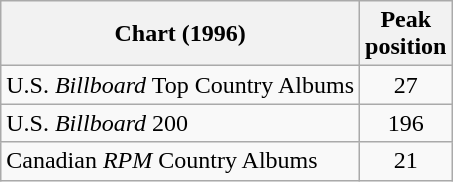<table class="wikitable">
<tr>
<th>Chart (1996)</th>
<th>Peak<br>position</th>
</tr>
<tr>
<td>U.S. <em>Billboard</em> Top Country Albums</td>
<td align="center">27</td>
</tr>
<tr>
<td>U.S. <em>Billboard</em> 200</td>
<td align="center">196</td>
</tr>
<tr>
<td>Canadian <em>RPM</em> Country Albums</td>
<td align="center">21</td>
</tr>
</table>
